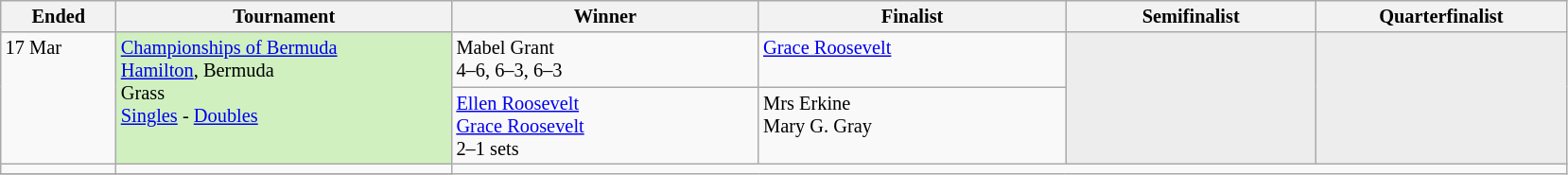<table class="wikitable" style="font-size:85%;">
<tr>
<th width="75">Ended</th>
<th width="230">Tournament</th>
<th width="210">Winner</th>
<th width="210">Finalist</th>
<th width="170">Semifinalist</th>
<th width="170">Quarterfinalist</th>
</tr>
<tr valign=top>
<td rowspan=2>17 Mar</td>
<td style="background:#d0f0c0" rowspan=2><a href='#'>Championships of Bermuda</a><br><a href='#'>Hamilton</a>, Bermuda<br>Grass<br><a href='#'>Singles</a> - <a href='#'>Doubles</a></td>
<td> Mabel Grant<br>4–6, 6–3, 6–3</td>
<td> <a href='#'>Grace Roosevelt</a></td>
<td style="background:#ededed;" rowspan=2></td>
<td style="background:#ededed;" rowspan=2></td>
</tr>
<tr valign=top>
<td> <a href='#'>Ellen Roosevelt</a><br> <a href='#'>Grace Roosevelt</a><br>2–1 sets</td>
<td> Mrs Erkine<br> Mary G. Gray</td>
</tr>
<tr valign=top>
<td></td>
<td></td>
</tr>
<tr valign=top>
</tr>
</table>
